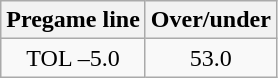<table class="wikitable">
<tr align="center">
<th style=>Pregame line</th>
<th style=>Over/under</th>
</tr>
<tr align="center">
<td>TOL –5.0</td>
<td>53.0</td>
</tr>
</table>
